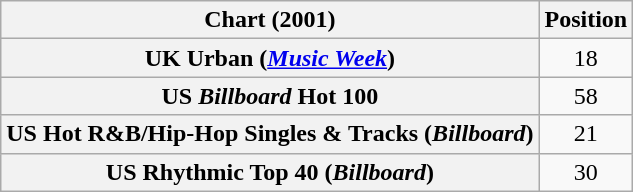<table class="wikitable sortable plainrowheaders" style="text-align:center;">
<tr>
<th scope="col">Chart (2001)</th>
<th scope="col">Position</th>
</tr>
<tr>
<th scope="row">UK Urban (<em><a href='#'>Music Week</a></em>)</th>
<td>18</td>
</tr>
<tr>
<th scope="row">US <em>Billboard</em> Hot 100</th>
<td>58</td>
</tr>
<tr>
<th scope="row">US Hot R&B/Hip-Hop Singles & Tracks (<em>Billboard</em>)</th>
<td>21</td>
</tr>
<tr>
<th scope="row">US Rhythmic Top 40 (<em>Billboard</em>)</th>
<td>30</td>
</tr>
</table>
